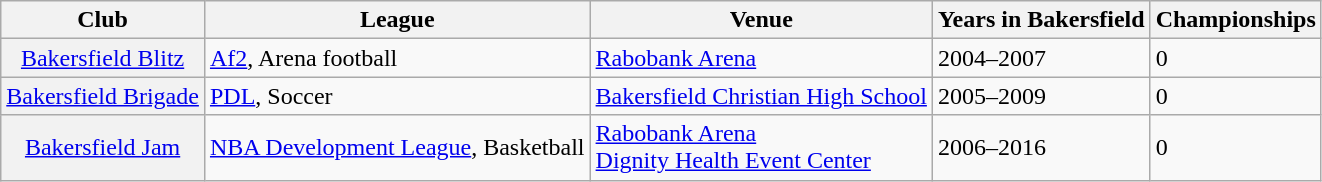<table class="wikitable" border="1">
<tr>
<th scope="col">Club</th>
<th scope="col">League</th>
<th scope="col">Venue</th>
<th scope="col">Years in Bakersfield</th>
<th scope="col">Championships</th>
</tr>
<tr>
<th scope="row" style="font-weight: normal;"><a href='#'>Bakersfield Blitz</a></th>
<td><a href='#'>Af2</a>, Arena football</td>
<td><a href='#'>Rabobank Arena</a></td>
<td>2004–2007</td>
<td>0</td>
</tr>
<tr>
<th scope="row" style="font-weight: normal;"><a href='#'>Bakersfield Brigade</a></th>
<td><a href='#'>PDL</a>, Soccer</td>
<td><a href='#'>Bakersfield Christian High School</a></td>
<td>2005–2009</td>
<td>0</td>
</tr>
<tr>
<th scope="row" style="font-weight: normal;"><a href='#'>Bakersfield Jam</a></th>
<td><a href='#'>NBA Development League</a>, Basketball</td>
<td><a href='#'>Rabobank Arena</a><br><a href='#'>Dignity Health Event Center</a></td>
<td>2006–2016</td>
<td>0</td>
</tr>
</table>
